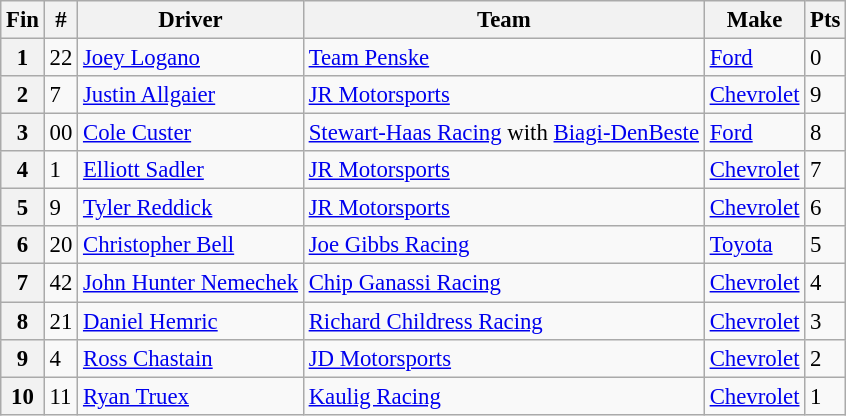<table class="wikitable" style="font-size:95%">
<tr>
<th>Fin</th>
<th>#</th>
<th>Driver</th>
<th>Team</th>
<th>Make</th>
<th>Pts</th>
</tr>
<tr>
<th>1</th>
<td>22</td>
<td><a href='#'>Joey Logano</a></td>
<td><a href='#'>Team Penske</a></td>
<td><a href='#'>Ford</a></td>
<td>0</td>
</tr>
<tr>
<th>2</th>
<td>7</td>
<td><a href='#'>Justin Allgaier</a></td>
<td><a href='#'>JR Motorsports</a></td>
<td><a href='#'>Chevrolet</a></td>
<td>9</td>
</tr>
<tr>
<th>3</th>
<td>00</td>
<td><a href='#'>Cole Custer</a></td>
<td><a href='#'>Stewart-Haas Racing</a> with <a href='#'>Biagi-DenBeste</a></td>
<td><a href='#'>Ford</a></td>
<td>8</td>
</tr>
<tr>
<th>4</th>
<td>1</td>
<td><a href='#'>Elliott Sadler</a></td>
<td><a href='#'>JR Motorsports</a></td>
<td><a href='#'>Chevrolet</a></td>
<td>7</td>
</tr>
<tr>
<th>5</th>
<td>9</td>
<td><a href='#'>Tyler Reddick</a></td>
<td><a href='#'>JR Motorsports</a></td>
<td><a href='#'>Chevrolet</a></td>
<td>6</td>
</tr>
<tr>
<th>6</th>
<td>20</td>
<td><a href='#'>Christopher Bell</a></td>
<td><a href='#'>Joe Gibbs Racing</a></td>
<td><a href='#'>Toyota</a></td>
<td>5</td>
</tr>
<tr>
<th>7</th>
<td>42</td>
<td><a href='#'>John Hunter Nemechek</a></td>
<td><a href='#'>Chip Ganassi Racing</a></td>
<td><a href='#'>Chevrolet</a></td>
<td>4</td>
</tr>
<tr>
<th>8</th>
<td>21</td>
<td><a href='#'>Daniel Hemric</a></td>
<td><a href='#'>Richard Childress Racing</a></td>
<td><a href='#'>Chevrolet</a></td>
<td>3</td>
</tr>
<tr>
<th>9</th>
<td>4</td>
<td><a href='#'>Ross Chastain</a></td>
<td><a href='#'>JD Motorsports</a></td>
<td><a href='#'>Chevrolet</a></td>
<td>2</td>
</tr>
<tr>
<th>10</th>
<td>11</td>
<td><a href='#'>Ryan Truex</a></td>
<td><a href='#'>Kaulig Racing</a></td>
<td><a href='#'>Chevrolet</a></td>
<td>1</td>
</tr>
</table>
